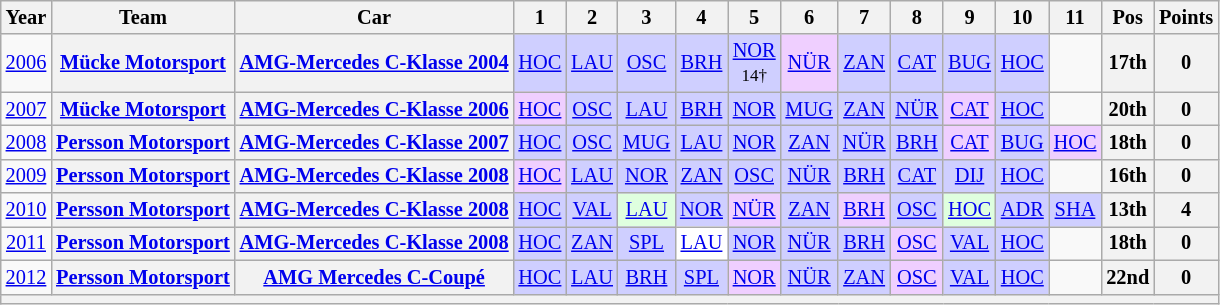<table class="wikitable" style="text-align:center; font-size:85%">
<tr>
<th>Year</th>
<th>Team</th>
<th>Car</th>
<th>1</th>
<th>2</th>
<th>3</th>
<th>4</th>
<th>5</th>
<th>6</th>
<th>7</th>
<th>8</th>
<th>9</th>
<th>10</th>
<th>11</th>
<th>Pos</th>
<th>Points</th>
</tr>
<tr>
<td><a href='#'>2006</a></td>
<th nowrap><a href='#'>Mücke Motorsport</a></th>
<th nowrap><a href='#'>AMG-Mercedes C-Klasse 2004</a></th>
<td style="background:#CFCFFF;"><a href='#'>HOC</a><br></td>
<td style="background:#CFCFFF;"><a href='#'>LAU</a><br></td>
<td style="background:#CFCFFF;"><a href='#'>OSC</a><br></td>
<td style="background:#CFCFFF;"><a href='#'>BRH</a><br></td>
<td style="background:#CFCFFF;"><a href='#'>NOR</a><br><small>14†</small></td>
<td style="background:#EFCFFF;"><a href='#'>NÜR</a><br></td>
<td style="background:#CFCFFF;"><a href='#'>ZAN</a><br></td>
<td style="background:#CFCFFF;"><a href='#'>CAT</a><br></td>
<td style="background:#CFCFFF;"><a href='#'>BUG</a><br></td>
<td style="background:#CFCFFF;"><a href='#'>HOC</a><br></td>
<td></td>
<th>17th</th>
<th>0</th>
</tr>
<tr>
<td><a href='#'>2007</a></td>
<th nowrap><a href='#'>Mücke Motorsport</a></th>
<th nowrap><a href='#'>AMG-Mercedes C-Klasse 2006</a></th>
<td style="background:#EFCFFF;"><a href='#'>HOC</a><br></td>
<td style="background:#CFCFFF;"><a href='#'>OSC</a><br></td>
<td style="background:#CFCFFF;"><a href='#'>LAU</a><br></td>
<td style="background:#CFCFFF;"><a href='#'>BRH</a><br></td>
<td style="background:#CFCFFF;"><a href='#'>NOR</a><br></td>
<td style="background:#CFCFFF;"><a href='#'>MUG</a><br></td>
<td style="background:#CFCFFF;"><a href='#'>ZAN</a><br></td>
<td style="background:#CFCFFF;"><a href='#'>NÜR</a><br></td>
<td style="background:#EFCFFF;"><a href='#'>CAT</a><br></td>
<td style="background:#CFCFFF;"><a href='#'>HOC</a><br></td>
<td></td>
<th>20th</th>
<th>0</th>
</tr>
<tr>
<td><a href='#'>2008</a></td>
<th nowrap><a href='#'>Persson Motorsport</a></th>
<th nowrap><a href='#'>AMG-Mercedes C-Klasse 2007</a></th>
<td style="background:#CFCFFF;"><a href='#'>HOC</a><br></td>
<td style="background:#CFCFFF;"><a href='#'>OSC</a><br></td>
<td style="background:#CFCFFF;"><a href='#'>MUG</a><br></td>
<td style="background:#CFCFFF;"><a href='#'>LAU</a><br></td>
<td style="background:#CFCFFF;"><a href='#'>NOR</a><br></td>
<td style="background:#CFCFFF;"><a href='#'>ZAN</a><br></td>
<td style="background:#CFCFFF;"><a href='#'>NÜR</a><br></td>
<td style="background:#CFCFFF;"><a href='#'>BRH</a><br></td>
<td style="background:#EFCFFF;"><a href='#'>CAT</a><br></td>
<td style="background:#CFCFFF;"><a href='#'>BUG</a><br></td>
<td style="background:#EFCFFF;"><a href='#'>HOC</a><br></td>
<th>18th</th>
<th>0</th>
</tr>
<tr>
<td><a href='#'>2009</a></td>
<th nowrap><a href='#'>Persson Motorsport</a></th>
<th nowrap><a href='#'>AMG-Mercedes C-Klasse 2008</a></th>
<td style="background:#EFCFFF;"><a href='#'>HOC</a><br></td>
<td style="background:#CFCFFF;"><a href='#'>LAU</a><br></td>
<td style="background:#CFCFFF;"><a href='#'>NOR</a><br></td>
<td style="background:#CFCFFF;"><a href='#'>ZAN</a><br></td>
<td style="background:#CFCFFF;"><a href='#'>OSC</a><br></td>
<td style="background:#CFCFFF;"><a href='#'>NÜR</a><br></td>
<td style="background:#CFCFFF;"><a href='#'>BRH</a><br></td>
<td style="background:#CFCFFF;"><a href='#'>CAT</a><br></td>
<td style="background:#CFCFFF;"><a href='#'>DIJ</a><br></td>
<td style="background:#CFCFFF;"><a href='#'>HOC</a><br></td>
<td></td>
<th>16th</th>
<th>0</th>
</tr>
<tr>
<td><a href='#'>2010</a></td>
<th nowrap><a href='#'>Persson Motorsport</a></th>
<th nowrap><a href='#'>AMG-Mercedes C-Klasse 2008</a></th>
<td style="background:#CFCFFF;"><a href='#'>HOC</a><br></td>
<td style="background:#CFCFFF;"><a href='#'>VAL</a><br></td>
<td style="background:#DFFFDF;"><a href='#'>LAU</a><br></td>
<td style="background:#CFCFFF;"><a href='#'>NOR</a><br></td>
<td style="background:#EFCFFF;"><a href='#'>NÜR</a><br></td>
<td style="background:#CFCFFF;"><a href='#'>ZAN</a><br></td>
<td style="background:#EFCFFF;"><a href='#'>BRH</a><br></td>
<td style="background:#CFCFFF;"><a href='#'>OSC</a><br></td>
<td style="background:#DFFFDF;"><a href='#'>HOC</a><br></td>
<td style="background:#CFCFFF;"><a href='#'>ADR</a><br></td>
<td style="background:#CFCFFF;"><a href='#'>SHA</a><br></td>
<th>13th</th>
<th>4</th>
</tr>
<tr>
<td><a href='#'>2011</a></td>
<th nowrap><a href='#'>Persson Motorsport</a></th>
<th nowrap><a href='#'>AMG-Mercedes C-Klasse 2008</a></th>
<td style="background:#CFCFFF;"><a href='#'>HOC</a><br></td>
<td style="background:#CFCFFF;"><a href='#'>ZAN</a><br></td>
<td style="background:#CFCFFF;"><a href='#'>SPL</a><br></td>
<td style="background:white;"><a href='#'>LAU</a><br></td>
<td style="background:#CFCFFF;"><a href='#'>NOR</a><br></td>
<td style="background:#CFCFFF;"><a href='#'>NÜR</a><br></td>
<td style="background:#CFCFFF;"><a href='#'>BRH</a><br></td>
<td style="background:#EFCFFF;"><a href='#'>OSC</a><br></td>
<td style="background:#CFCFFF;"><a href='#'>VAL</a><br></td>
<td style="background:#CFCFFF;"><a href='#'>HOC</a><br></td>
<td></td>
<th>18th</th>
<th>0</th>
</tr>
<tr>
<td><a href='#'>2012</a></td>
<th nowrap><a href='#'>Persson Motorsport</a></th>
<th nowrap><a href='#'>AMG Mercedes C-Coupé</a></th>
<td style="background:#CFCFFF;"><a href='#'>HOC</a><br></td>
<td style="background:#CFCFFF;"><a href='#'>LAU</a><br></td>
<td style="background:#CFCFFF;"><a href='#'>BRH</a><br></td>
<td style="background:#CFCFFF;"><a href='#'>SPL</a><br></td>
<td style="background:#EFCFFF;"><a href='#'>NOR</a><br></td>
<td style="background:#CFCFFF;"><a href='#'>NÜR</a><br></td>
<td style="background:#CFCFFF;"><a href='#'>ZAN</a><br></td>
<td style="background:#EFCFFF;"><a href='#'>OSC</a><br></td>
<td style="background:#CFCFFF;"><a href='#'>VAL</a><br></td>
<td style="background:#CFCFFF;"><a href='#'>HOC</a><br></td>
<td></td>
<th>22nd</th>
<th>0</th>
</tr>
<tr>
<th colspan="17"></th>
</tr>
</table>
